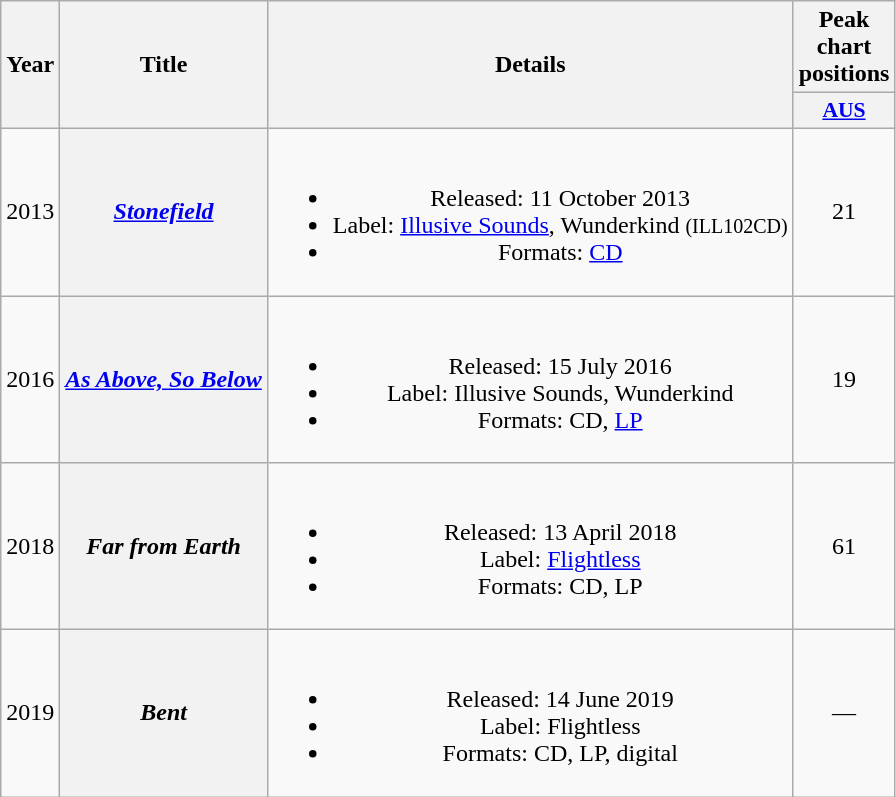<table class="wikitable plainrowheaders" style="text-align:center">
<tr>
<th scope="col" rowspan="2">Year</th>
<th scope="col" rowspan="2">Title</th>
<th scope="col" rowspan="2">Details</th>
<th scope="col" colspan="1">Peak chart positions</th>
</tr>
<tr>
<th scope="col" style="width:3em;font-size:90%;"><a href='#'>AUS</a><br></th>
</tr>
<tr>
<td>2013</td>
<th scope="row"><em><a href='#'>Stonefield</a></em></th>
<td><br><ul><li>Released: 11 October 2013</li><li>Label: <a href='#'>Illusive Sounds</a>, Wunderkind <small>(ILL102CD)</small></li><li>Formats: <a href='#'>CD</a></li></ul></td>
<td>21</td>
</tr>
<tr>
<td>2016</td>
<th scope="row"><em><a href='#'>As Above, So Below</a></em></th>
<td><br><ul><li>Released: 15 July 2016</li><li>Label: Illusive Sounds, Wunderkind</li><li>Formats: CD, <a href='#'>LP</a></li></ul></td>
<td>19</td>
</tr>
<tr>
<td>2018</td>
<th scope="row"><em>Far from Earth</em></th>
<td><br><ul><li>Released: 13 April 2018</li><li>Label: <a href='#'>Flightless</a></li><li>Formats: CD, LP</li></ul></td>
<td>61</td>
</tr>
<tr>
<td>2019</td>
<th scope="row"><em>Bent</em></th>
<td><br><ul><li>Released: 14 June 2019</li><li>Label: Flightless</li><li>Formats: CD, LP, digital</li></ul></td>
<td>—</td>
</tr>
</table>
